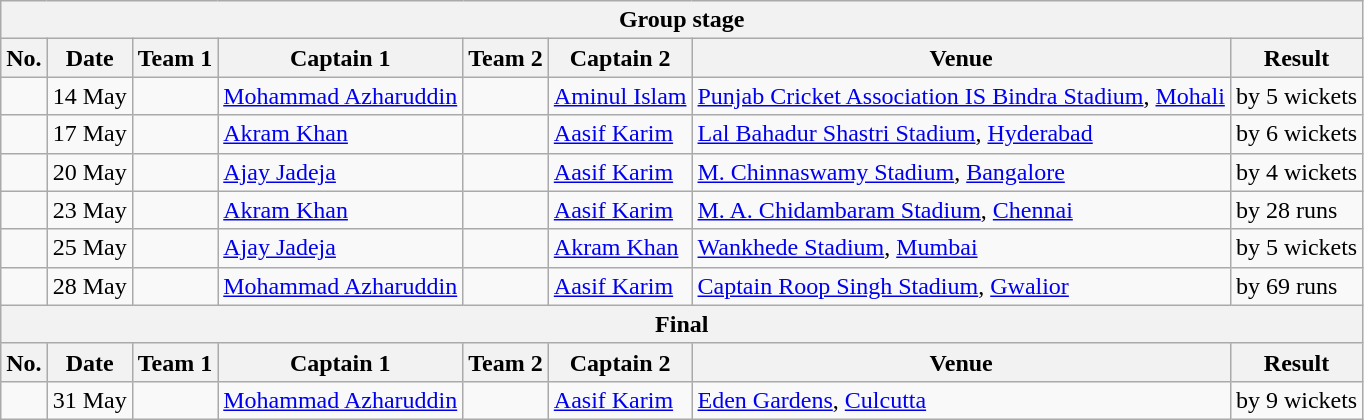<table class="wikitable">
<tr>
<th colspan="9">Group stage</th>
</tr>
<tr>
<th>No.</th>
<th>Date</th>
<th>Team 1</th>
<th>Captain 1</th>
<th>Team 2</th>
<th>Captain 2</th>
<th>Venue</th>
<th>Result</th>
</tr>
<tr>
<td></td>
<td>14 May</td>
<td></td>
<td><a href='#'>Mohammad Azharuddin</a></td>
<td></td>
<td><a href='#'>Aminul Islam</a></td>
<td><a href='#'>Punjab Cricket Association IS Bindra Stadium</a>, <a href='#'>Mohali</a></td>
<td> by 5 wickets</td>
</tr>
<tr>
<td></td>
<td>17 May</td>
<td></td>
<td><a href='#'>Akram Khan</a></td>
<td></td>
<td><a href='#'>Aasif Karim</a></td>
<td><a href='#'>Lal Bahadur Shastri Stadium</a>, <a href='#'>Hyderabad</a></td>
<td> by 6 wickets</td>
</tr>
<tr>
<td></td>
<td>20 May</td>
<td></td>
<td><a href='#'>Ajay Jadeja</a></td>
<td></td>
<td><a href='#'>Aasif Karim</a></td>
<td><a href='#'>M. Chinnaswamy Stadium</a>, <a href='#'>Bangalore</a></td>
<td> by 4 wickets</td>
</tr>
<tr>
<td></td>
<td>23 May</td>
<td></td>
<td><a href='#'>Akram Khan</a></td>
<td></td>
<td><a href='#'>Aasif Karim</a></td>
<td><a href='#'>M. A. Chidambaram Stadium</a>, <a href='#'>Chennai</a></td>
<td> by 28 runs</td>
</tr>
<tr>
<td></td>
<td>25 May</td>
<td></td>
<td><a href='#'>Ajay Jadeja</a></td>
<td></td>
<td><a href='#'>Akram Khan</a></td>
<td><a href='#'>Wankhede Stadium</a>, <a href='#'>Mumbai</a></td>
<td> by 5 wickets</td>
</tr>
<tr>
<td></td>
<td>28 May</td>
<td></td>
<td><a href='#'>Mohammad Azharuddin</a></td>
<td></td>
<td><a href='#'>Aasif Karim</a></td>
<td><a href='#'>Captain Roop Singh Stadium</a>, <a href='#'>Gwalior</a></td>
<td> by 69 runs</td>
</tr>
<tr>
<th colspan="9">Final</th>
</tr>
<tr>
<th>No.</th>
<th>Date</th>
<th>Team 1</th>
<th>Captain 1</th>
<th>Team 2</th>
<th>Captain 2</th>
<th>Venue</th>
<th>Result</th>
</tr>
<tr>
<td></td>
<td>31 May</td>
<td></td>
<td><a href='#'>Mohammad Azharuddin</a></td>
<td></td>
<td><a href='#'>Aasif Karim</a></td>
<td><a href='#'>Eden Gardens</a>, <a href='#'>Culcutta</a></td>
<td> by 9 wickets</td>
</tr>
</table>
